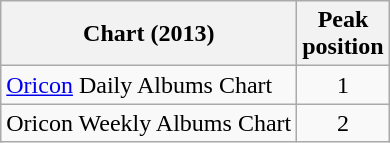<table class="wikitable sortable" border="1">
<tr>
<th>Chart (2013)</th>
<th>Peak<br>position</th>
</tr>
<tr>
<td><a href='#'>Oricon</a> Daily Albums Chart</td>
<td style="text-align:center;">1</td>
</tr>
<tr>
<td>Oricon Weekly Albums Chart</td>
<td style="text-align:center;">2</td>
</tr>
</table>
